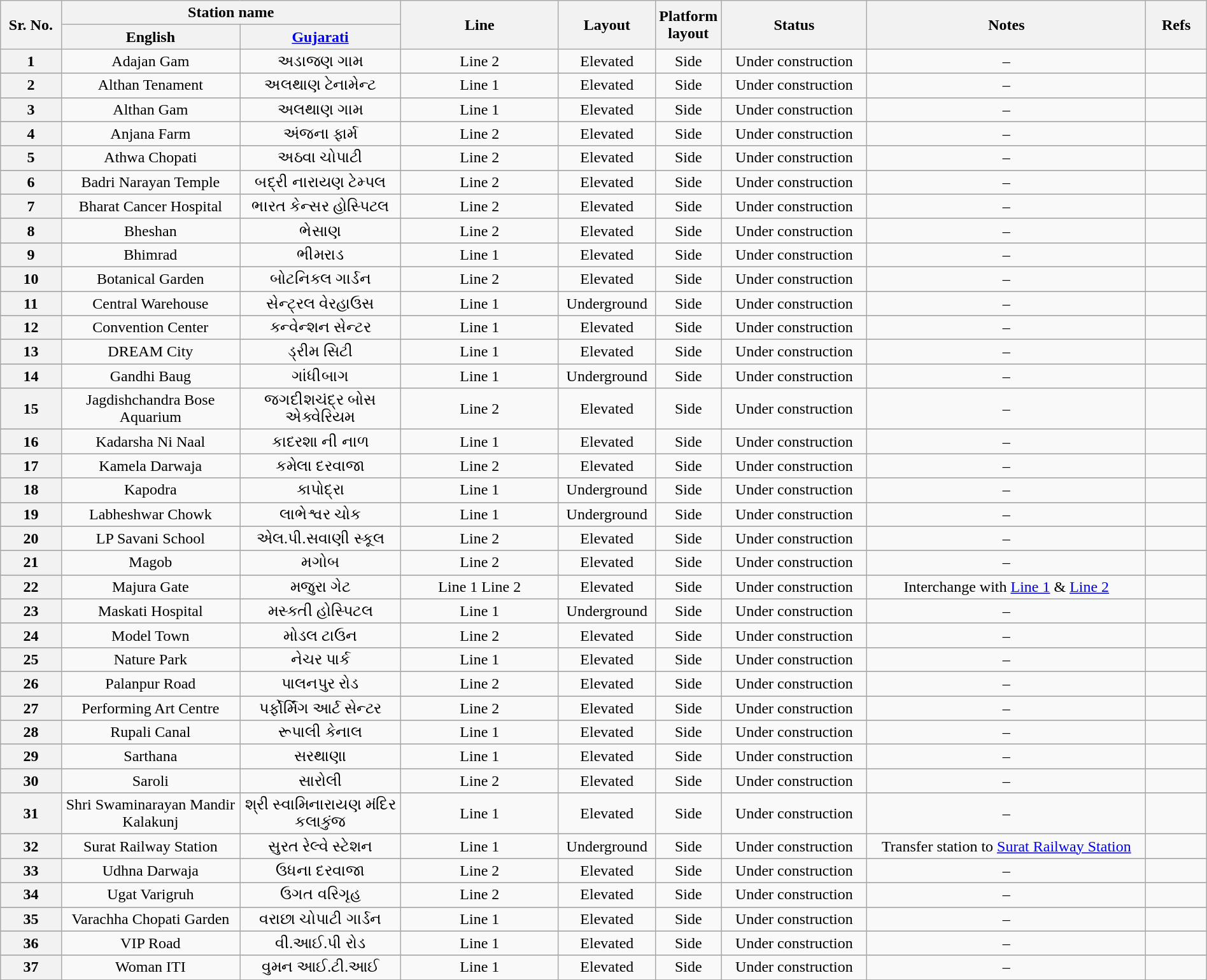<table class="wikitable sortable" style="text-align: left;" style=font-size:95%; width="100%">
<tr>
<th rowspan="2" width="5%">Sr. No.</th>
<th colspan="2" width="28%">Station name</th>
<th rowspan="2" width="13%">Line</th>
<th rowspan="2" width="8%">Layout</th>
<th rowspan="2" width="5%">Platform layout</th>
<th rowspan="2" width="12%">Status</th>
<th rowspan="2" width="23%">Notes</th>
<th rowspan="2" width="5%">Refs</th>
</tr>
<tr>
<th>English</th>
<th><a href='#'>Gujarati</a></th>
</tr>
<tr>
<th>1</th>
<td align="center" style="background-color:#">Adajan Gam</td>
<td align="center">અડાજણ ગામ</td>
<td align="center">Line 2</td>
<td align="center">Elevated</td>
<td align="center">Side</td>
<td align="center">Under construction</td>
<td align="center">–</td>
<td></td>
</tr>
<tr>
</tr>
<tr>
<th>2</th>
<td align="center" style="background-color:#">Althan Tenament</td>
<td align="center">અલથાણ ટેનામેન્ટ</td>
<td align="center">Line 1</td>
<td align="center">Elevated</td>
<td align="center">Side</td>
<td align="center">Under construction</td>
<td align="center">–</td>
<td></td>
</tr>
<tr>
</tr>
<tr>
<th>3</th>
<td align="center" style="background-color:#">Althan Gam</td>
<td align="center">અલથાણ ગામ</td>
<td align="center">Line 1</td>
<td align="center">Elevated</td>
<td align="center">Side</td>
<td align="center">Under construction</td>
<td align="center">–</td>
<td></td>
</tr>
<tr>
</tr>
<tr>
<th>4</th>
<td align="center" style="background-color:#">Anjana Farm</td>
<td align="center">અંજના ફાર્મ</td>
<td align="center">Line 2</td>
<td align="center">Elevated</td>
<td align="center">Side</td>
<td align="center">Under construction</td>
<td align="center">–</td>
<td></td>
</tr>
<tr>
</tr>
<tr>
<th>5</th>
<td align="center" style="background-color:#">Athwa Chopati</td>
<td align="center">અઠવા ચોપાટી</td>
<td align="center">Line 2</td>
<td align="center">Elevated</td>
<td align="center">Side</td>
<td align="center">Under construction</td>
<td align="center">–</td>
<td></td>
</tr>
<tr>
</tr>
<tr>
<th>6</th>
<td align="center" style="background-color:#">Badri Narayan Temple</td>
<td align="center">બદ્રી નારાયણ ટેમ્પલ</td>
<td align="center">Line 2</td>
<td align="center">Elevated</td>
<td align="center">Side</td>
<td align="center">Under construction</td>
<td align="center">–</td>
<td></td>
</tr>
<tr>
</tr>
<tr>
<th>7</th>
<td align="center" style="background-color:#">Bharat Cancer Hospital</td>
<td align="center">ભારત કેન્સર હોસ્પિટલ</td>
<td align="center">Line 2</td>
<td align="center">Elevated</td>
<td align="center">Side</td>
<td align="center">Under construction</td>
<td align="center">–</td>
<td></td>
</tr>
<tr>
</tr>
<tr>
<th>8</th>
<td align="center" style="background-color:#">Bheshan</td>
<td align="center">ભેસાણ</td>
<td align="center">Line 2</td>
<td align="center">Elevated</td>
<td align="center">Side</td>
<td align="center">Under construction</td>
<td align="center">–</td>
<td></td>
</tr>
<tr>
</tr>
<tr>
<th>9</th>
<td align="center" style="background-color:#">Bhimrad</td>
<td align="center">ભીમરાડ</td>
<td align="center">Line 1</td>
<td align="center">Elevated</td>
<td align="center">Side</td>
<td align="center">Under construction</td>
<td align="center">–</td>
<td></td>
</tr>
<tr>
</tr>
<tr>
<th>10</th>
<td align="center" style="background-color:#">Botanical Garden</td>
<td align="center">બોટનિકલ ગાર્ડન</td>
<td align="center">Line 2</td>
<td align="center">Elevated</td>
<td align="center">Side</td>
<td align="center">Under construction</td>
<td align="center">–</td>
<td></td>
</tr>
<tr>
</tr>
<tr>
<th>11</th>
<td align="center" style="background-color:#">Central Warehouse</td>
<td align="center">સેન્ટ્રલ વેરહાઉસ</td>
<td align="center">Line 1</td>
<td align="center">Underground</td>
<td align="center">Side</td>
<td align="center">Under construction</td>
<td align="center">–</td>
<td></td>
</tr>
<tr>
</tr>
<tr>
<th>12</th>
<td align="center" style="background-color:#">Convention Center</td>
<td align="center">કન્વેન્શન સેન્ટર</td>
<td align="center">Line 1</td>
<td align="center">Elevated</td>
<td align="center">Side</td>
<td align="center">Under construction</td>
<td align="center">–</td>
<td></td>
</tr>
<tr>
</tr>
<tr>
<th>13</th>
<td align="center" style="background-color:#">DREAM City</td>
<td align="center">ડ્રીમ સિટી</td>
<td align="center">Line 1</td>
<td align="center">Elevated</td>
<td align="center">Side</td>
<td align="center">Under construction</td>
<td align="center">–</td>
<td></td>
</tr>
<tr>
</tr>
<tr>
<th>14</th>
<td align="center" style="background-color:#">Gandhi Baug</td>
<td align="center">ગાંધીબાગ</td>
<td align="center">Line 1</td>
<td align="center">Underground</td>
<td align="center">Side</td>
<td align="center">Under construction</td>
<td align="center">–</td>
<td></td>
</tr>
<tr>
</tr>
<tr>
<th>15</th>
<td align="center" style="background-color:#">Jagdishchandra Bose Aquarium</td>
<td align="center">જગદીશચંદ્ર બોસ એક્વેરિયમ</td>
<td align="center">Line 2</td>
<td align="center">Elevated</td>
<td align="center">Side</td>
<td align="center">Under construction</td>
<td align="center">–</td>
<td></td>
</tr>
<tr>
</tr>
<tr>
<th>16</th>
<td align="center" style="background-color:#">Kadarsha Ni Naal</td>
<td align="center">કાદરશા ની નાળ</td>
<td align="center">Line 1</td>
<td align="center">Elevated</td>
<td align="center">Side</td>
<td align="center">Under construction</td>
<td align="center">–</td>
<td></td>
</tr>
<tr>
</tr>
<tr>
<th>17</th>
<td align="center" style="background-color:#">Kamela Darwaja</td>
<td align="center">કમેલા દરવાજા</td>
<td align="center">Line 2</td>
<td align="center">Elevated</td>
<td align="center">Side</td>
<td align="center">Under construction</td>
<td align="center">–</td>
<td></td>
</tr>
<tr>
</tr>
<tr>
<th>18</th>
<td align="center" style="background-color:#">Kapodra</td>
<td align="center">કાપોદ્રા</td>
<td align="center">Line 1</td>
<td align="center">Underground</td>
<td align="center">Side</td>
<td align="center">Under construction</td>
<td align="center">–</td>
<td></td>
</tr>
<tr>
</tr>
<tr>
<th>19</th>
<td align="center" style="background-color:#">Labheshwar Chowk</td>
<td align="center">લાભેશ્વર ચોક</td>
<td align="center">Line 1</td>
<td align="center">Underground</td>
<td align="center">Side</td>
<td align="center">Under construction</td>
<td align="center">–</td>
<td></td>
</tr>
<tr>
</tr>
<tr>
<th>20</th>
<td align="center" style="background-color:#">LP Savani School</td>
<td align="center">એલ.પી.સવાણી સ્કૂલ</td>
<td align="center">Line 2</td>
<td align="center">Elevated</td>
<td align="center">Side</td>
<td align="center">Under construction</td>
<td align="center">–</td>
<td></td>
</tr>
<tr>
</tr>
<tr>
<th>21</th>
<td align="center" style="background-color:#">Magob</td>
<td align="center">મગોબ</td>
<td align="center">Line 2</td>
<td align="center">Elevated</td>
<td align="center">Side</td>
<td align="center">Under construction</td>
<td align="center">–</td>
<td></td>
</tr>
<tr>
</tr>
<tr>
<th>22</th>
<td align="center" style="background-color:#">Majura Gate</td>
<td align="center">મજુરા ગેટ</td>
<td align="center">Line 1 Line 2</td>
<td align="center">Elevated</td>
<td align="center">Side</td>
<td align="center">Under construction</td>
<td align="center">Interchange with <a href='#'>Line 1</a> & <a href='#'>Line 2</a></td>
<td></td>
</tr>
<tr>
</tr>
<tr>
<th>23</th>
<td align="center" style="background-color:#">Maskati Hospital</td>
<td align="center">મસ્કતી હોસ્પિટલ</td>
<td align="center">Line 1</td>
<td align="center">Underground</td>
<td align="center">Side</td>
<td align="center">Under construction</td>
<td align="center">–</td>
<td></td>
</tr>
<tr>
</tr>
<tr>
<th>24</th>
<td align="center" style="background-color:#">Model Town</td>
<td align="center">મોડલ ટાઉન</td>
<td align="center">Line 2</td>
<td align="center">Elevated</td>
<td align="center">Side</td>
<td align="center">Under construction</td>
<td align="center">–</td>
<td></td>
</tr>
<tr>
</tr>
<tr>
<th>25</th>
<td align="center" style="background-color:#">Nature Park</td>
<td align="center">નેચર પાર્ક</td>
<td align="center">Line 1</td>
<td align="center">Elevated</td>
<td align="center">Side</td>
<td align="center">Under construction</td>
<td align="center">–</td>
<td></td>
</tr>
<tr>
</tr>
<tr>
<th>26</th>
<td align="center" style="background-color:#">Palanpur Road</td>
<td align="center">પાલનપુર રોડ</td>
<td align="center">Line 2</td>
<td align="center">Elevated</td>
<td align="center">Side</td>
<td align="center">Under construction</td>
<td align="center">–</td>
<td></td>
</tr>
<tr>
</tr>
<tr>
<th>27</th>
<td align="center" style="background-color:#">Performing Art Centre</td>
<td align="center">પર્ફોર્મિંગ આર્ટ સેન્ટર</td>
<td align="center">Line 2</td>
<td align="center">Elevated</td>
<td align="center">Side</td>
<td align="center">Under construction</td>
<td align="center">–</td>
<td></td>
</tr>
<tr>
</tr>
<tr>
<th>28</th>
<td align="center" style="background-color:#">Rupali Canal</td>
<td align="center">રૂપાલી કેનાલ</td>
<td align="center">Line 1</td>
<td align="center">Elevated</td>
<td align="center">Side</td>
<td align="center">Under construction</td>
<td align="center">–</td>
<td></td>
</tr>
<tr>
</tr>
<tr>
<th>29</th>
<td align="center" style="background-color:#">Sarthana</td>
<td align="center">સરથાણા</td>
<td align="center">Line 1</td>
<td align="center">Elevated</td>
<td align="center">Side</td>
<td align="center">Under construction</td>
<td align="center">–</td>
<td></td>
</tr>
<tr>
</tr>
<tr>
<th>30</th>
<td align="center" style="background-color:#">Saroli</td>
<td align="center">સારોલી</td>
<td align="center">Line 2</td>
<td align="center">Elevated</td>
<td align="center">Side</td>
<td align="center">Under construction</td>
<td align="center">–</td>
<td></td>
</tr>
<tr>
</tr>
<tr>
<th>31</th>
<td align="center" style="background-color:#">Shri Swaminarayan Mandir Kalakunj</td>
<td align="center">શ્રી સ્વામિનારાયણ મંદિર કલાકુંજ</td>
<td align="center">Line 1</td>
<td align="center">Elevated</td>
<td align="center">Side</td>
<td align="center">Under construction</td>
<td align="center">–</td>
<td></td>
</tr>
<tr>
</tr>
<tr>
<th>32</th>
<td align="center" style="background-color:#">Surat Railway Station</td>
<td align="center">સુરત રેલ્વે સ્ટેશન</td>
<td align="center">Line 1</td>
<td align="center">Underground</td>
<td align="center">Side</td>
<td align="center">Under construction</td>
<td align="center">Transfer station to <a href='#'>Surat Railway Station</a></td>
<td></td>
</tr>
<tr>
</tr>
<tr>
<th>33</th>
<td align="center" style="background-color:#">Udhna Darwaja</td>
<td align="center">ઉધના દરવાજા</td>
<td align="center">Line 2</td>
<td align="center">Elevated</td>
<td align="center">Side</td>
<td align="center">Under construction</td>
<td align="center">–</td>
<td></td>
</tr>
<tr>
</tr>
<tr>
<th>34</th>
<td align="center" style="background-color:#">Ugat Varigruh</td>
<td align="center">ઉગત વરિગૃહ</td>
<td align="center">Line 2</td>
<td align="center">Elevated</td>
<td align="center">Side</td>
<td align="center">Under construction</td>
<td align="center">–</td>
<td></td>
</tr>
<tr>
</tr>
<tr>
<th>35</th>
<td align="center" style="background-color:#">Varachha Chopati Garden</td>
<td align="center">વરાછા ચોપાટી ગાર્ડન</td>
<td align="center">Line 1</td>
<td align="center">Elevated</td>
<td align="center">Side</td>
<td align="center">Under construction</td>
<td align="center">–</td>
<td></td>
</tr>
<tr>
</tr>
<tr>
<th>36</th>
<td align="center" style="background-color:#">VIP Road</td>
<td align="center">વી.આઈ.પી રોડ</td>
<td align="center">Line 1</td>
<td align="center">Elevated</td>
<td align="center">Side</td>
<td align="center">Under construction</td>
<td align="center">–</td>
<td></td>
</tr>
<tr>
</tr>
<tr>
<th>37</th>
<td align="center" style="background-color:#">Woman ITI</td>
<td align="center">વુમન આઈ.ટી.આઈ</td>
<td align="center">Line 1</td>
<td align="center">Elevated</td>
<td align="center">Side</td>
<td align="center">Under construction</td>
<td align="center">–</td>
<td></td>
</tr>
<tr>
</tr>
</table>
